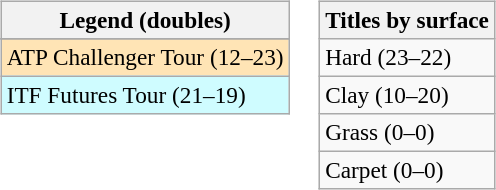<table>
<tr valign=top>
<td><br><table class=wikitable style=font-size:97%>
<tr>
<th>Legend (doubles)</th>
</tr>
<tr bgcolor=e5d1cb>
</tr>
<tr bgcolor=moccasin>
<td>ATP Challenger Tour (12–23)</td>
</tr>
<tr bgcolor=cffcff>
<td>ITF Futures Tour (21–19)</td>
</tr>
</table>
</td>
<td><br><table class=wikitable style=font-size:97%>
<tr>
<th>Titles by surface</th>
</tr>
<tr>
<td>Hard (23–22)</td>
</tr>
<tr>
<td>Clay (10–20)</td>
</tr>
<tr>
<td>Grass (0–0)</td>
</tr>
<tr>
<td>Carpet (0–0)</td>
</tr>
</table>
</td>
</tr>
</table>
